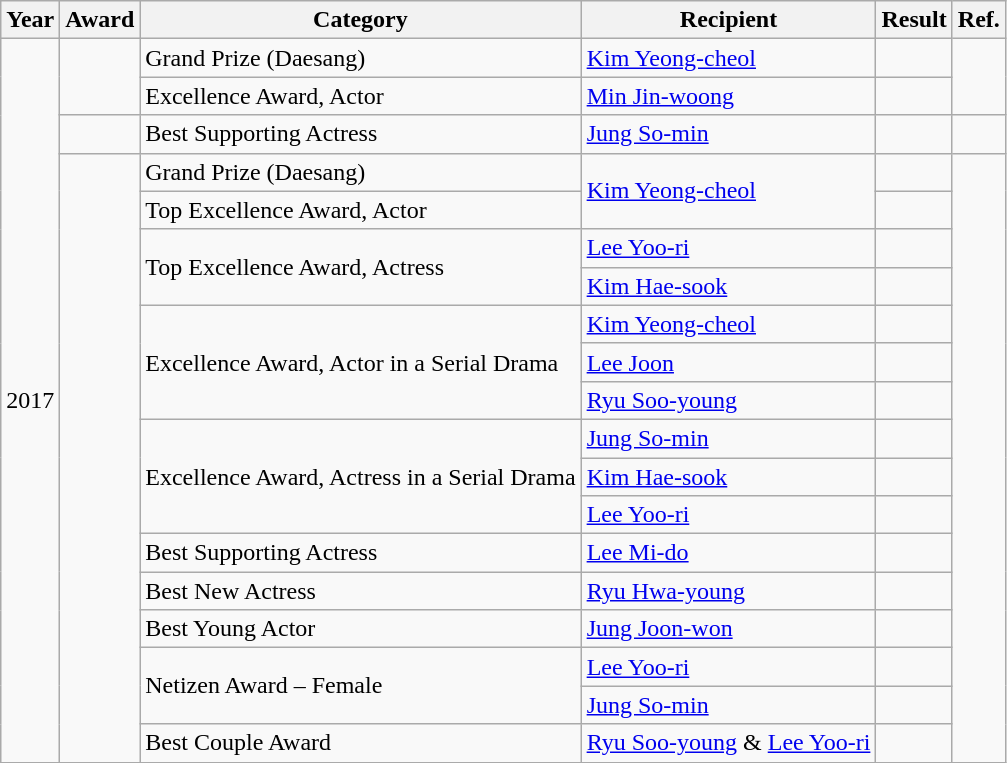<table class="wikitable">
<tr>
<th>Year</th>
<th>Award</th>
<th>Category</th>
<th>Recipient</th>
<th>Result</th>
<th>Ref.</th>
</tr>
<tr>
<td rowspan="19">2017</td>
<td rowspan="2"></td>
<td>Grand Prize (Daesang)</td>
<td><a href='#'>Kim Yeong-cheol</a></td>
<td></td>
<td rowspan="2"></td>
</tr>
<tr>
<td>Excellence Award, Actor</td>
<td><a href='#'>Min Jin-woong</a></td>
<td></td>
</tr>
<tr>
<td></td>
<td>Best Supporting Actress</td>
<td><a href='#'>Jung So-min</a></td>
<td></td>
<td rowspan="1"></td>
</tr>
<tr>
<td rowspan="17"></td>
<td>Grand Prize (Daesang)</td>
<td rowspan="2"><a href='#'>Kim Yeong-cheol</a></td>
<td></td>
<td rowspan="17"></td>
</tr>
<tr>
<td>Top Excellence Award, Actor</td>
<td></td>
</tr>
<tr>
<td rowspan="2">Top Excellence Award, Actress</td>
<td><a href='#'>Lee Yoo-ri</a></td>
<td></td>
</tr>
<tr>
<td><a href='#'>Kim Hae-sook</a></td>
<td></td>
</tr>
<tr>
<td rowspan="3">Excellence Award, Actor in a Serial Drama</td>
<td><a href='#'>Kim Yeong-cheol</a></td>
<td></td>
</tr>
<tr>
<td><a href='#'>Lee Joon</a></td>
<td></td>
</tr>
<tr>
<td><a href='#'>Ryu Soo-young</a></td>
<td></td>
</tr>
<tr>
<td rowspan="3">Excellence Award, Actress in a Serial Drama</td>
<td><a href='#'>Jung So-min</a></td>
<td></td>
</tr>
<tr>
<td><a href='#'>Kim Hae-sook</a></td>
<td></td>
</tr>
<tr>
<td><a href='#'>Lee Yoo-ri</a></td>
<td></td>
</tr>
<tr>
<td>Best Supporting Actress</td>
<td><a href='#'>Lee Mi-do</a></td>
<td></td>
</tr>
<tr>
<td>Best New Actress</td>
<td><a href='#'>Ryu Hwa-young</a></td>
<td></td>
</tr>
<tr>
<td>Best Young Actor</td>
<td><a href='#'>Jung Joon-won</a></td>
<td></td>
</tr>
<tr>
<td rowspan="2">Netizen Award – Female</td>
<td><a href='#'>Lee Yoo-ri</a></td>
<td></td>
</tr>
<tr>
<td><a href='#'>Jung So-min</a></td>
<td></td>
</tr>
<tr>
<td>Best Couple Award</td>
<td><a href='#'>Ryu Soo-young</a> & <a href='#'>Lee Yoo-ri</a></td>
<td></td>
</tr>
</table>
